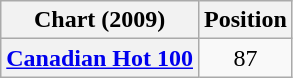<table class="wikitable plainrowheaders " style="text-align:center">
<tr>
<th scope="col">Chart (2009)</th>
<th scope="col">Position</th>
</tr>
<tr>
<th scope="row"><a href='#'>Canadian Hot 100</a></th>
<td>87</td>
</tr>
</table>
